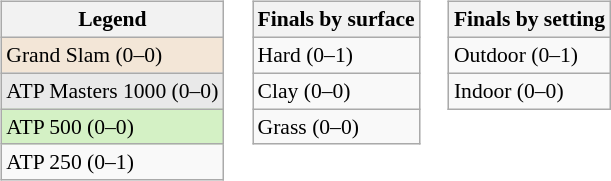<table>
<tr valign="top">
<td><br><table class="wikitable" style=font-size:90%>
<tr>
<th>Legend</th>
</tr>
<tr style="background:#f3e6d7;">
<td>Grand Slam (0–0)</td>
</tr>
<tr style="background:#e9e9e9;">
<td>ATP Masters 1000 (0–0)</td>
</tr>
<tr style="background:#d4f1c5;">
<td>ATP 500 (0–0)</td>
</tr>
<tr>
<td>ATP 250 (0–1)</td>
</tr>
</table>
</td>
<td><br><table class="wikitable" style=font-size:90%>
<tr>
<th>Finals by surface</th>
</tr>
<tr>
<td>Hard (0–1)</td>
</tr>
<tr>
<td>Clay (0–0)</td>
</tr>
<tr>
<td>Grass (0–0)</td>
</tr>
</table>
</td>
<td><br><table class="wikitable" style=font-size:90%>
<tr>
<th>Finals by setting</th>
</tr>
<tr>
<td>Outdoor (0–1)</td>
</tr>
<tr>
<td>Indoor (0–0)</td>
</tr>
</table>
</td>
</tr>
</table>
